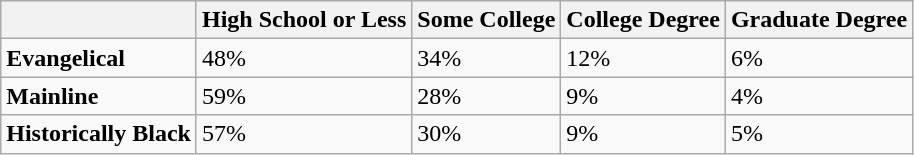<table class="wikitable">
<tr>
<th></th>
<th>High School or Less</th>
<th>Some College</th>
<th>College Degree</th>
<th>Graduate Degree</th>
</tr>
<tr>
<td><strong>Evangelical</strong></td>
<td>48%</td>
<td>34%</td>
<td>12%</td>
<td>6%</td>
</tr>
<tr>
<td><strong>Mainline</strong></td>
<td>59%</td>
<td>28%</td>
<td>9%</td>
<td>4%</td>
</tr>
<tr>
<td><strong>Historically Black</strong></td>
<td>57%</td>
<td>30%</td>
<td>9%</td>
<td>5%</td>
</tr>
</table>
